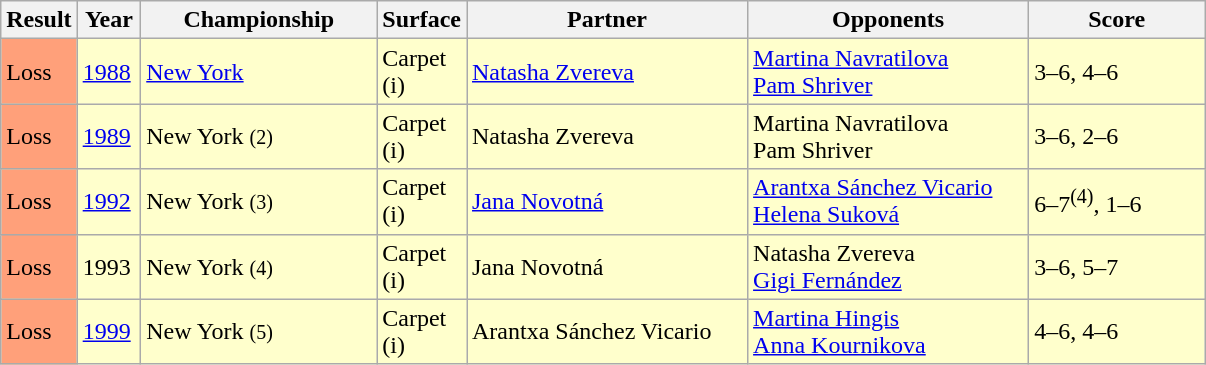<table class="sortable wikitable">
<tr>
<th style="width:40px">Result</th>
<th style="width:35px">Year</th>
<th style="width:150px">Championship</th>
<th style="width:50px">Surface</th>
<th style="width:180px">Partner</th>
<th style="width:180px">Opponents</th>
<th style="width:110px" class="unsortable">Score</th>
</tr>
<tr style="background:#ffffcc;">
<td style="background:#ffa07a;">Loss</td>
<td><a href='#'>1988</a></td>
<td><a href='#'>New York</a></td>
<td>Carpet (i)</td>
<td> <a href='#'>Natasha Zvereva</a></td>
<td> <a href='#'>Martina Navratilova</a> <br>  <a href='#'>Pam Shriver</a></td>
<td>3–6, 4–6</td>
</tr>
<tr style="background:#ffffcc;">
<td style="background:#ffa07a;">Loss</td>
<td><a href='#'>1989</a></td>
<td>New York <small>(2)</small></td>
<td>Carpet (i)</td>
<td> Natasha Zvereva</td>
<td> Martina Navratilova <br>  Pam Shriver</td>
<td>3–6, 2–6</td>
</tr>
<tr style="background:#ffffcc;">
<td style="background:#ffa07a;">Loss</td>
<td><a href='#'>1992</a></td>
<td>New York <small>(3)</small></td>
<td>Carpet (i)</td>
<td> <a href='#'>Jana Novotná</a></td>
<td> <a href='#'>Arantxa Sánchez Vicario</a> <br>  <a href='#'>Helena Suková</a></td>
<td>6–7<sup>(4)</sup>, 1–6</td>
</tr>
<tr style="background:#ffffcc;">
<td style="background:#ffa07a;">Loss</td>
<td>1993</td>
<td>New York <small>(4)</small></td>
<td>Carpet (i)</td>
<td> Jana Novotná</td>
<td> Natasha Zvereva <br>  <a href='#'>Gigi Fernández</a></td>
<td>3–6, 5–7</td>
</tr>
<tr style="background:#ffffcc;">
<td style="background:#ffa07a;">Loss</td>
<td><a href='#'>1999</a></td>
<td>New York <small>(5)</small></td>
<td>Carpet (i)</td>
<td> Arantxa Sánchez Vicario</td>
<td> <a href='#'>Martina Hingis</a> <br>  <a href='#'>Anna Kournikova</a></td>
<td>4–6, 4–6</td>
</tr>
</table>
